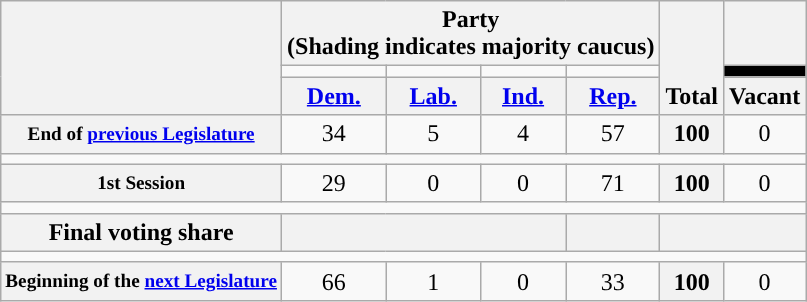<table class=wikitable style="text-align:center">
<tr style="vertical-align:bottom;">
<th rowspan=3></th>
<th colspan=4>Party <div>(Shading indicates majority caucus)</div></th>
<th rowspan=3>Total</th>
<th></th>
</tr>
<tr style="height:5px">
<td style="background-color:"></td>
<td style="background-color:"></td>
<td style="background-color:"></td>
<td style="background-color:"></td>
<td style="background:black;"></td>
</tr>
<tr>
<th><a href='#'>Dem.</a></th>
<th><a href='#'>Lab.</a></th>
<th><a href='#'>Ind.</a></th>
<th><a href='#'>Rep.</a></th>
<th>Vacant</th>
</tr>
<tr>
<th style="font-size:80%;">End of <a href='#'>previous Legislature</a></th>
<td>34</td>
<td>5</td>
<td>4</td>
<td>57</td>
<th>100</th>
<td>0</td>
</tr>
<tr>
<td colspan=7></td>
</tr>
<tr>
<th style="font-size:80%;">1st Session</th>
<td>29</td>
<td>0</td>
<td>0</td>
<td>71</td>
<th>100</th>
<td>0</td>
</tr>
<tr>
<td colspan=7></td>
</tr>
<tr>
<th>Final voting share</th>
<th colspan=3></th>
<th></th>
<th colspan=2></th>
</tr>
<tr>
<td colspan=7></td>
</tr>
<tr>
<th style="font-size:80%;">Beginning of the <a href='#'>next Legislature</a></th>
<td>66</td>
<td>1</td>
<td>0</td>
<td>33</td>
<th>100</th>
<td>0</td>
</tr>
</table>
